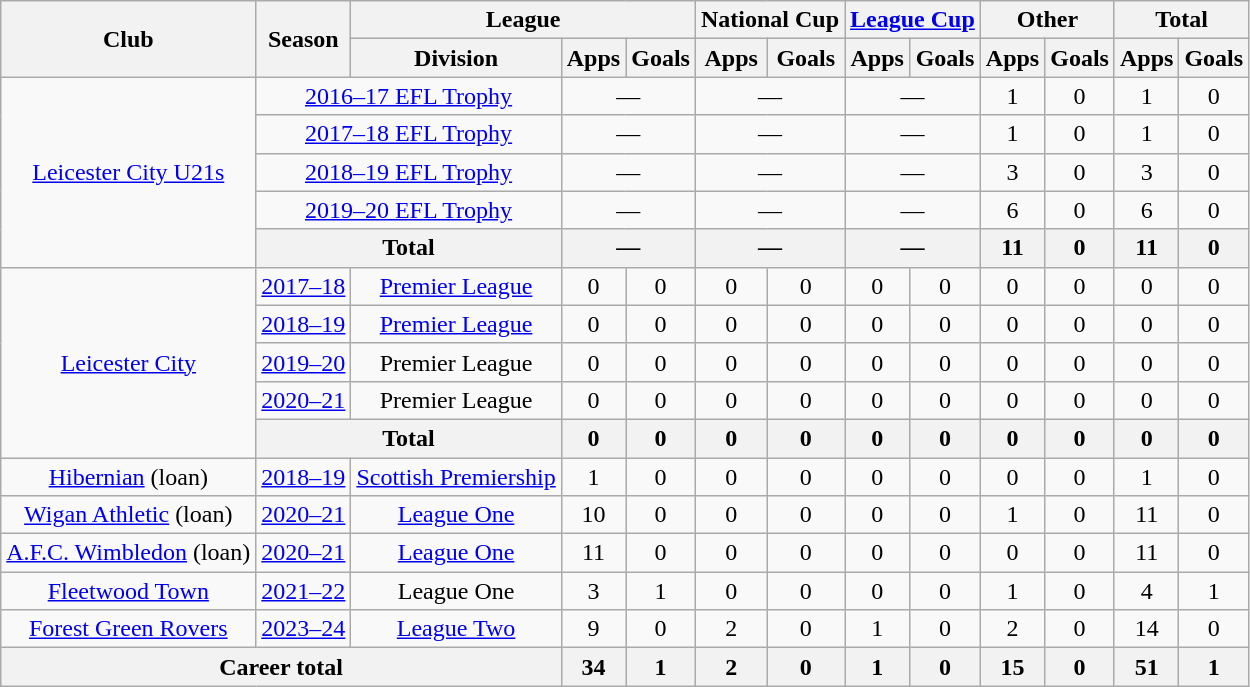<table class="wikitable" style="text-align: center;">
<tr>
<th rowspan="2">Club</th>
<th rowspan="2">Season</th>
<th colspan="3">League</th>
<th colspan="2">National Cup</th>
<th colspan="2"><a href='#'>League Cup</a></th>
<th colspan="2">Other</th>
<th colspan="2">Total</th>
</tr>
<tr>
<th>Division</th>
<th>Apps</th>
<th>Goals</th>
<th>Apps</th>
<th>Goals</th>
<th>Apps</th>
<th>Goals</th>
<th>Apps</th>
<th>Goals</th>
<th>Apps</th>
<th>Goals</th>
</tr>
<tr>
<td rowspan=5><a href='#'>Leicester City U21s</a></td>
<td colspan="2"><a href='#'>2016–17 EFL Trophy</a></td>
<td colspan="2">—</td>
<td colspan="2">—</td>
<td colspan="2">—</td>
<td>1</td>
<td>0</td>
<td>1</td>
<td>0</td>
</tr>
<tr>
<td colspan="2"><a href='#'>2017–18 EFL Trophy</a></td>
<td colspan="2">—</td>
<td colspan="2">—</td>
<td colspan="2">—</td>
<td>1</td>
<td>0</td>
<td>1</td>
<td>0</td>
</tr>
<tr>
<td colspan="2"><a href='#'>2018–19 EFL Trophy</a></td>
<td colspan="2">—</td>
<td colspan="2">—</td>
<td colspan="2">—</td>
<td>3</td>
<td>0</td>
<td>3</td>
<td>0</td>
</tr>
<tr>
<td colspan="2"><a href='#'>2019–20 EFL Trophy</a></td>
<td colspan="2">—</td>
<td colspan="2">—</td>
<td colspan="2">—</td>
<td>6</td>
<td>0</td>
<td>6</td>
<td>0</td>
</tr>
<tr>
<th colspan=2>Total</th>
<th colspan="2">—</th>
<th colspan="2">—</th>
<th colspan="2">—</th>
<th>11</th>
<th>0</th>
<th>11</th>
<th>0</th>
</tr>
<tr>
<td rowspan=5><a href='#'>Leicester City</a></td>
<td><a href='#'>2017–18</a></td>
<td><a href='#'>Premier League</a></td>
<td>0</td>
<td>0</td>
<td>0</td>
<td>0</td>
<td>0</td>
<td>0</td>
<td>0</td>
<td>0</td>
<td>0</td>
<td>0</td>
</tr>
<tr>
<td><a href='#'>2018–19</a></td>
<td><a href='#'>Premier League</a></td>
<td>0</td>
<td>0</td>
<td>0</td>
<td>0</td>
<td>0</td>
<td>0</td>
<td>0</td>
<td>0</td>
<td>0</td>
<td>0</td>
</tr>
<tr>
<td><a href='#'>2019–20</a></td>
<td>Premier League</td>
<td>0</td>
<td>0</td>
<td>0</td>
<td>0</td>
<td>0</td>
<td>0</td>
<td>0</td>
<td>0</td>
<td>0</td>
<td>0</td>
</tr>
<tr>
<td><a href='#'>2020–21</a></td>
<td>Premier League</td>
<td>0</td>
<td>0</td>
<td>0</td>
<td>0</td>
<td>0</td>
<td>0</td>
<td>0</td>
<td>0</td>
<td>0</td>
<td>0</td>
</tr>
<tr>
<th colspan=2>Total</th>
<th>0</th>
<th>0</th>
<th>0</th>
<th>0</th>
<th>0</th>
<th>0</th>
<th>0</th>
<th>0</th>
<th>0</th>
<th>0</th>
</tr>
<tr>
<td><a href='#'>Hibernian</a> (loan)</td>
<td><a href='#'>2018–19</a></td>
<td><a href='#'>Scottish Premiership</a></td>
<td>1</td>
<td>0</td>
<td>0</td>
<td>0</td>
<td>0</td>
<td>0</td>
<td>0</td>
<td>0</td>
<td>1</td>
<td>0</td>
</tr>
<tr>
<td><a href='#'>Wigan Athletic</a> (loan)</td>
<td><a href='#'>2020–21</a></td>
<td><a href='#'>League One</a></td>
<td>10</td>
<td>0</td>
<td>0</td>
<td>0</td>
<td>0</td>
<td>0</td>
<td>1</td>
<td>0</td>
<td>11</td>
<td>0</td>
</tr>
<tr>
<td><a href='#'>A.F.C. Wimbledon</a> (loan)</td>
<td><a href='#'>2020–21</a></td>
<td><a href='#'>League One</a></td>
<td>11</td>
<td>0</td>
<td>0</td>
<td>0</td>
<td>0</td>
<td>0</td>
<td>0</td>
<td>0</td>
<td>11</td>
<td>0</td>
</tr>
<tr>
<td><a href='#'>Fleetwood Town</a></td>
<td><a href='#'>2021–22</a></td>
<td>League One</td>
<td>3</td>
<td>1</td>
<td>0</td>
<td>0</td>
<td>0</td>
<td>0</td>
<td>1</td>
<td>0</td>
<td>4</td>
<td>1</td>
</tr>
<tr>
<td><a href='#'>Forest Green Rovers</a></td>
<td><a href='#'>2023–24</a></td>
<td><a href='#'>League Two</a></td>
<td>9</td>
<td>0</td>
<td>2</td>
<td>0</td>
<td>1</td>
<td>0</td>
<td>2</td>
<td>0</td>
<td>14</td>
<td>0</td>
</tr>
<tr>
<th colspan=3>Career total</th>
<th>34</th>
<th>1</th>
<th>2</th>
<th>0</th>
<th>1</th>
<th>0</th>
<th>15</th>
<th>0</th>
<th>51</th>
<th>1</th>
</tr>
</table>
